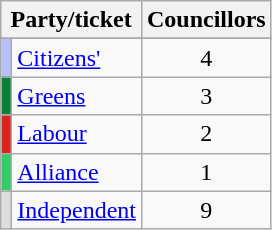<table class="wikitable">
<tr>
<th colspan=2>Party/ticket</th>
<th>Councillors</th>
</tr>
<tr>
</tr>
<tr>
<td style="background:#B8BFFE"></td>
<td><a href='#'>Citizens'</a></td>
<td style="text-align: center;">4</td>
</tr>
<tr>
<td style="background:#098137"></td>
<td><a href='#'>Greens</a></td>
<td style="text-align: center;">3</td>
</tr>
<tr>
<td style="background:#DC241f"></td>
<td><a href='#'>Labour</a></td>
<td style="text-align: center;">2</td>
</tr>
<tr>
<td style="background:#33CC66"></td>
<td><a href='#'>Alliance</a></td>
<td style="text-align: center;">1</td>
</tr>
<tr>
<td style="background:#DDDDDD"></td>
<td><a href='#'>Independent</a></td>
<td style="text-align: center;">9</td>
</tr>
</table>
